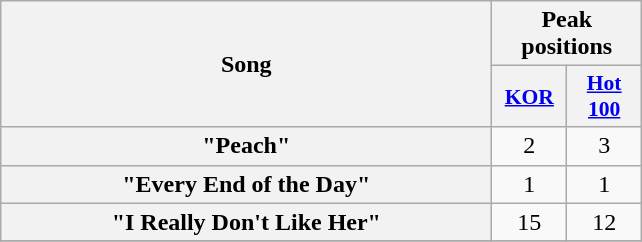<table class="wikitable plainrowheaders" style="text-align:center;">
<tr>
<th scope="col" rowspan="2" style="width:20em;">Song</th>
<th scope="col" colspan="2">Peak positions</th>
</tr>
<tr>
<th scope="col" style="width:3em;font-size:90%;"><a href='#'>KOR</a><br></th>
<th scope="col" style="width:3em;font-size:90%;"><a href='#'>Hot 100</a><br></th>
</tr>
<tr>
<th scope="row">"Peach" </th>
<td>2</td>
<td>3</td>
</tr>
<tr>
<th scope="row">"Every End of the Day" </th>
<td>1</td>
<td>1</td>
</tr>
<tr>
<th scope="row">"I Really Don't Like Her" </th>
<td>15</td>
<td>12</td>
</tr>
<tr>
</tr>
</table>
